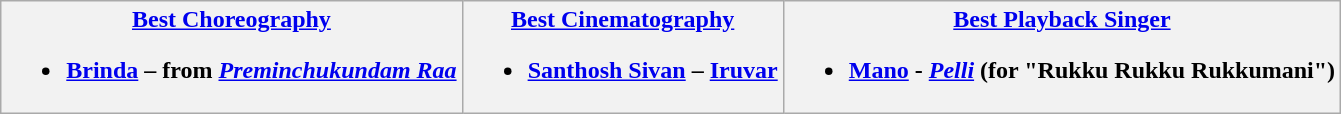<table class="wikitable">
<tr>
<th><a href='#'>Best Choreography</a><br><ul><li><strong><a href='#'>Brinda</a> –  from <em><a href='#'>Preminchukundam Raa</a><strong><em></li></ul></th>
<th><a href='#'>Best Cinematography</a><br><ul><li></strong><a href='#'>Santhosh Sivan</a> – </em><a href='#'>Iruvar</a></em></strong></li></ul></th>
<th><a href='#'>Best Playback Singer</a><br><ul><li><strong><a href='#'>Mano</a> - <em><a href='#'>Pelli</a></em> (for "Rukku Rukku Rukkumani")</strong></li></ul></th>
</tr>
</table>
